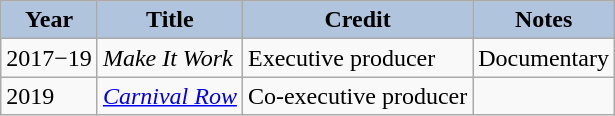<table class="wikitable">
<tr align="center">
<th style="background:#B0C4DE;">Year</th>
<th style="background:#B0C4DE;">Title</th>
<th style="background:#B0C4DE;">Credit</th>
<th style="background:#B0C4DE;">Notes</th>
</tr>
<tr>
<td>2017−19</td>
<td><em>Make It Work</em></td>
<td>Executive producer</td>
<td>Documentary</td>
</tr>
<tr>
<td>2019</td>
<td><em><a href='#'>Carnival Row</a></em></td>
<td>Co-executive producer</td>
<td></td>
</tr>
</table>
